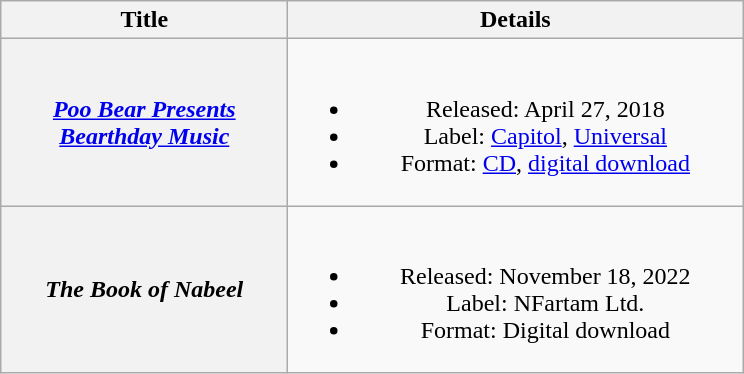<table class="wikitable plainrowheaders" style="text-align:center;">
<tr>
<th scope="col" style="width:11.5em;">Title</th>
<th scope="col" style="width:18.5em;">Details</th>
</tr>
<tr>
<th scope="row"><em><a href='#'>Poo Bear Presents Bearthday Music</a></em></th>
<td><br><ul><li>Released: April 27, 2018</li><li>Label: <a href='#'>Capitol</a>, <a href='#'>Universal</a></li><li>Format: <a href='#'>CD</a>, <a href='#'>digital download</a></li></ul></td>
</tr>
<tr>
<th scope="row"><em>The Book of Nabeel</em></th>
<td><br><ul><li>Released: November 18, 2022</li><li>Label: NFartam Ltd.</li><li>Format: Digital download</li></ul></td>
</tr>
</table>
